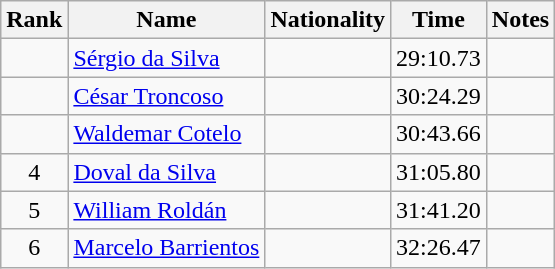<table class="wikitable sortable" style="text-align:center">
<tr>
<th>Rank</th>
<th>Name</th>
<th>Nationality</th>
<th>Time</th>
<th>Notes</th>
</tr>
<tr>
<td></td>
<td align=left><a href='#'>Sérgio da Silva</a></td>
<td align=left></td>
<td>29:10.73</td>
<td></td>
</tr>
<tr>
<td></td>
<td align=left><a href='#'>César Troncoso</a></td>
<td align=left></td>
<td>30:24.29</td>
<td></td>
</tr>
<tr>
<td></td>
<td align=left><a href='#'>Waldemar Cotelo</a></td>
<td align=left></td>
<td>30:43.66</td>
<td></td>
</tr>
<tr>
<td>4</td>
<td align=left><a href='#'>Doval da Silva</a></td>
<td align=left></td>
<td>31:05.80</td>
<td></td>
</tr>
<tr>
<td>5</td>
<td align=left><a href='#'>William Roldán</a></td>
<td align=left></td>
<td>31:41.20</td>
<td></td>
</tr>
<tr>
<td>6</td>
<td align=left><a href='#'>Marcelo Barrientos</a></td>
<td align=left></td>
<td>32:26.47</td>
<td></td>
</tr>
</table>
